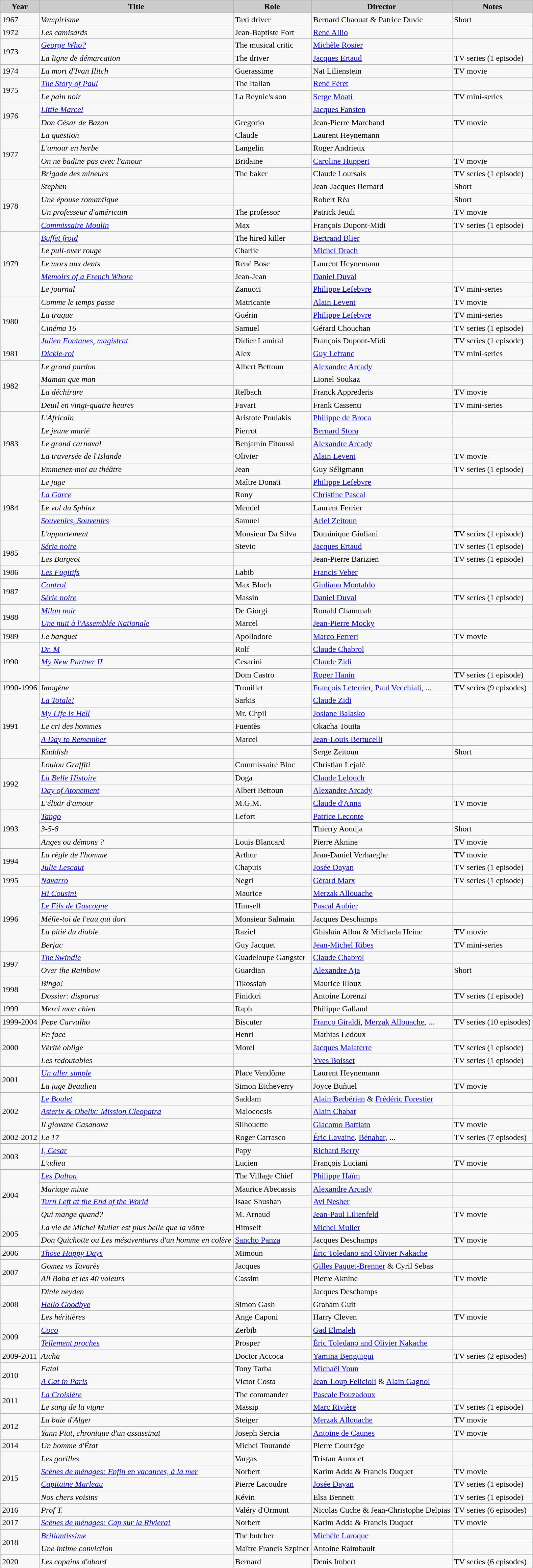<table class="wikitable">
<tr>
<th style="background: #CCCCCC;">Year</th>
<th style="background: #CCCCCC;">Title</th>
<th style="background: #CCCCCC;">Role</th>
<th style="background: #CCCCCC;">Director</th>
<th style="background: #CCCCCC;">Notes</th>
</tr>
<tr>
<td>1967</td>
<td><em>Vampirisme</em></td>
<td>Taxi driver</td>
<td>Bernard Chaouat & Patrice Duvic</td>
<td>Short</td>
</tr>
<tr>
<td>1972</td>
<td><em>Les camisards</em></td>
<td>Jean-Baptiste Fort</td>
<td><a href='#'>René Allio</a></td>
<td></td>
</tr>
<tr>
<td rowspan=2>1973</td>
<td><em><a href='#'>George Who?</a></em></td>
<td>The musical critic</td>
<td><a href='#'>Michèle Rosier</a></td>
<td></td>
</tr>
<tr>
<td><em>La ligne de démarcation</em></td>
<td>The driver</td>
<td><a href='#'>Jacques Ertaud</a></td>
<td>TV series (1 episode)</td>
</tr>
<tr>
<td>1974</td>
<td><em>La mort d'Ivan Ilitch</em></td>
<td>Guerassime</td>
<td>Nat Lilienstein</td>
<td>TV movie</td>
</tr>
<tr>
<td rowspan=2>1975</td>
<td><em><a href='#'>The Story of Paul</a></em></td>
<td>The Italian</td>
<td><a href='#'>René Féret</a></td>
<td></td>
</tr>
<tr>
<td><em>Le pain noir</em></td>
<td>La Reynie's son</td>
<td><a href='#'>Serge Moati</a></td>
<td>TV mini-series</td>
</tr>
<tr>
<td rowspan=2>1976</td>
<td><em><a href='#'>Little Marcel</a></em></td>
<td></td>
<td><a href='#'>Jacques Fansten</a></td>
<td></td>
</tr>
<tr>
<td><em>Don César de Bazan</em></td>
<td>Gregorio</td>
<td>Jean-Pierre Marchand</td>
<td>TV movie</td>
</tr>
<tr>
<td rowspan=4>1977</td>
<td><em>La question</em></td>
<td>Claude</td>
<td>Laurent Heynemann</td>
<td></td>
</tr>
<tr>
<td><em>L'amour en herbe</em></td>
<td>Langelin</td>
<td>Roger Andrieux</td>
<td></td>
</tr>
<tr>
<td><em>On ne badine pas avec l'amour</em></td>
<td>Bridaine</td>
<td><a href='#'>Caroline Huppert</a></td>
<td>TV movie</td>
</tr>
<tr>
<td><em>Brigade des mineurs</em></td>
<td>The baker</td>
<td>Claude Loursais</td>
<td>TV series (1 episode)</td>
</tr>
<tr>
<td rowspan=4>1978</td>
<td><em>Stephen</em></td>
<td></td>
<td>Jean-Jacques Bernard</td>
<td>Short</td>
</tr>
<tr>
<td><em>Une épouse romantique</em></td>
<td></td>
<td>Robert Réa</td>
<td>Short</td>
</tr>
<tr>
<td><em>Un professeur d'américain</em></td>
<td>The professor</td>
<td>Patrick Jeudi</td>
<td>TV movie</td>
</tr>
<tr>
<td><em><a href='#'>Commissaire Moulin</a></em></td>
<td>Max</td>
<td>François Dupont-Midi</td>
<td>TV series (1 episode)</td>
</tr>
<tr>
<td rowspan=5>1979</td>
<td><em><a href='#'>Buffet froid</a></em></td>
<td>The hired killer</td>
<td><a href='#'>Bertrand Blier</a></td>
<td></td>
</tr>
<tr>
<td><em>Le pull-over rouge</em></td>
<td>Charlie</td>
<td><a href='#'>Michel Drach</a></td>
<td></td>
</tr>
<tr>
<td><em>Le mors aux dents</em></td>
<td>René Bosc</td>
<td>Laurent Heynemann</td>
<td></td>
</tr>
<tr>
<td><em><a href='#'>Memoirs of a French Whore</a></em></td>
<td>Jean-Jean</td>
<td><a href='#'>Daniel Duval</a></td>
<td></td>
</tr>
<tr>
<td><em>Le journal</em></td>
<td>Zanucci</td>
<td><a href='#'>Philippe Lefebvre</a></td>
<td>TV mini-series</td>
</tr>
<tr>
<td rowspan=4>1980</td>
<td><em>Comme le temps passe</em></td>
<td>Matricante</td>
<td><a href='#'>Alain Levent</a></td>
<td>TV movie</td>
</tr>
<tr>
<td><em>La traque</em></td>
<td>Guérin</td>
<td><a href='#'>Philippe Lefebvre</a></td>
<td>TV mini-series</td>
</tr>
<tr>
<td><em>Cinéma 16</em></td>
<td>Samuel</td>
<td>Gérard Chouchan</td>
<td>TV series (1 episode)</td>
</tr>
<tr>
<td><em><a href='#'>Julien Fontanes, magistrat</a></em></td>
<td>Didier Lamiral</td>
<td>François Dupont-Midi</td>
<td>TV series (1 episode)</td>
</tr>
<tr>
<td>1981</td>
<td><em><a href='#'>Dickie-roi</a></em></td>
<td>Alex</td>
<td><a href='#'>Guy Lefranc</a></td>
<td>TV mini-series</td>
</tr>
<tr>
<td rowspan=4>1982</td>
<td><em>Le grand pardon</em></td>
<td>Albert Bettoun</td>
<td><a href='#'>Alexandre Arcady</a></td>
<td></td>
</tr>
<tr>
<td><em>Maman que man</em></td>
<td></td>
<td>Lionel Soukaz</td>
<td></td>
</tr>
<tr>
<td><em>La déchirure</em></td>
<td>Relbach</td>
<td>Franck Apprederis</td>
<td>TV movie</td>
</tr>
<tr>
<td><em>Deuil en vingt-quatre heures</em></td>
<td>Favart</td>
<td>Frank Cassenti</td>
<td>TV mini-series</td>
</tr>
<tr>
<td rowspan=5>1983</td>
<td><em>L'Africain</em></td>
<td>Aristote Poulakis</td>
<td><a href='#'>Philippe de Broca</a></td>
<td></td>
</tr>
<tr>
<td><em>Le jeune marié</em></td>
<td>Pierrot</td>
<td><a href='#'>Bernard Stora</a></td>
<td></td>
</tr>
<tr>
<td><em>Le grand carnaval</em></td>
<td>Benjamin Fitoussi</td>
<td><a href='#'>Alexandre Arcady</a></td>
<td></td>
</tr>
<tr>
<td><em>La traversée de l'Islande</em></td>
<td>Olivier</td>
<td><a href='#'>Alain Levent</a></td>
<td>TV movie</td>
</tr>
<tr>
<td><em>Emmenez-moi au théâtre</em></td>
<td>Jean</td>
<td>Guy Séligmann</td>
<td>TV series (1 episode)</td>
</tr>
<tr>
<td rowspan=5>1984</td>
<td><em>Le juge</em></td>
<td>Maître Donati</td>
<td><a href='#'>Philippe Lefebvre</a></td>
<td></td>
</tr>
<tr>
<td><em><a href='#'>La Garce</a></em></td>
<td>Rony</td>
<td><a href='#'>Christine Pascal</a></td>
<td></td>
</tr>
<tr>
<td><em>Le vol du Sphinx</em></td>
<td>Mendel</td>
<td>Laurent Ferrier</td>
<td></td>
</tr>
<tr>
<td><em><a href='#'>Souvenirs, Souvenirs</a></em></td>
<td>Samuel</td>
<td><a href='#'>Ariel Zeitoun</a></td>
<td></td>
</tr>
<tr>
<td><em>L'appartement</em></td>
<td>Monsieur Da Silva</td>
<td>Dominique Giuliani</td>
<td>TV series (1 episode)</td>
</tr>
<tr>
<td rowspan=2>1985</td>
<td><em><a href='#'>Série noire</a></em></td>
<td>Stevio</td>
<td><a href='#'>Jacques Ertaud</a></td>
<td>TV series (1 episode)</td>
</tr>
<tr>
<td><em>Les Bargeot</em></td>
<td></td>
<td>Jean-Pierre Barizien</td>
<td>TV series (1 episode)</td>
</tr>
<tr>
<td>1986</td>
<td><em><a href='#'>Les Fugitifs</a></em></td>
<td>Labib</td>
<td><a href='#'>Francis Veber</a></td>
<td></td>
</tr>
<tr>
<td rowspan=2>1987</td>
<td><em><a href='#'>Control</a></em></td>
<td>Max Bloch</td>
<td><a href='#'>Giuliano Montaldo</a></td>
<td></td>
</tr>
<tr>
<td><em><a href='#'>Série noire</a></em></td>
<td>Massin</td>
<td><a href='#'>Daniel Duval</a></td>
<td>TV series (1 episode)</td>
</tr>
<tr>
<td rowspan=2>1988</td>
<td><em><a href='#'>Milan noir</a></em></td>
<td>De Giorgi</td>
<td>Ronald Chammah</td>
<td></td>
</tr>
<tr>
<td><em><a href='#'>Une nuit à l'Assemblée Nationale</a></em></td>
<td>Marcel</td>
<td><a href='#'>Jean-Pierre Mocky</a></td>
<td></td>
</tr>
<tr>
<td>1989</td>
<td><em>Le banquet</em></td>
<td>Apollodore</td>
<td><a href='#'>Marco Ferreri</a></td>
<td>TV movie</td>
</tr>
<tr>
<td rowspan=3>1990</td>
<td><em><a href='#'>Dr. M</a></em></td>
<td>Rolf</td>
<td><a href='#'>Claude Chabrol</a></td>
<td></td>
</tr>
<tr>
<td><em><a href='#'>My New Partner II</a></em></td>
<td>Cesarini</td>
<td><a href='#'>Claude Zidi</a></td>
<td></td>
</tr>
<tr>
<td><em></em></td>
<td>Dom Castro</td>
<td><a href='#'>Roger Hanin</a></td>
<td>TV series (1 episode)</td>
</tr>
<tr>
<td>1990-1996</td>
<td><em>Imogène</em></td>
<td>Trouillet</td>
<td><a href='#'>François Leterrier</a>, <a href='#'>Paul Vecchiali</a>, ...</td>
<td>TV series (9 episodes)</td>
</tr>
<tr>
<td rowspan=5>1991</td>
<td><em><a href='#'>La Totale!</a></em></td>
<td>Sarkis</td>
<td><a href='#'>Claude Zidi</a></td>
<td></td>
</tr>
<tr>
<td><em><a href='#'>My Life Is Hell</a></em></td>
<td>Mr. Chpil</td>
<td><a href='#'>Josiane Balasko</a></td>
<td></td>
</tr>
<tr>
<td><em>Le cri des hommes</em></td>
<td>Fuentès</td>
<td>Okacha Touita</td>
<td></td>
</tr>
<tr>
<td><em><a href='#'>A Day to Remember</a></em></td>
<td>Marcel</td>
<td><a href='#'>Jean-Louis Bertucelli</a></td>
<td></td>
</tr>
<tr>
<td><em>Kaddish</em></td>
<td></td>
<td>Serge Zeitoun</td>
<td>Short</td>
</tr>
<tr>
<td rowspan=4>1992</td>
<td><em>Loulou Graffiti</em></td>
<td>Commissaire Bloc</td>
<td>Christian Lejalé</td>
<td></td>
</tr>
<tr>
<td><em><a href='#'>La Belle Histoire</a></em></td>
<td>Doga</td>
<td><a href='#'>Claude Lelouch</a></td>
<td></td>
</tr>
<tr>
<td><em><a href='#'>Day of Atonement</a></em></td>
<td>Albert Bettoun</td>
<td><a href='#'>Alexandre Arcady</a></td>
<td></td>
</tr>
<tr>
<td><em>L'élixir d'amour</em></td>
<td>M.G.M.</td>
<td><a href='#'>Claude d'Anna</a></td>
<td>TV movie</td>
</tr>
<tr>
<td rowspan=3>1993</td>
<td><em><a href='#'>Tango</a></em></td>
<td>Lefort</td>
<td><a href='#'>Patrice Leconte</a></td>
<td></td>
</tr>
<tr>
<td><em>3-5-8</em></td>
<td></td>
<td>Thierry Aoudja</td>
<td>Short</td>
</tr>
<tr>
<td><em>Anges ou démons ?</em></td>
<td>Louis Blancard</td>
<td>Pierre Aknine</td>
<td>TV movie</td>
</tr>
<tr>
<td rowspan=2>1994</td>
<td><em>La règle de l'homme</em></td>
<td>Arthur</td>
<td>Jean-Daniel Verhaeghe</td>
<td>TV movie</td>
</tr>
<tr>
<td><em><a href='#'>Julie Lescaut</a></em></td>
<td>Chapuis</td>
<td><a href='#'>Josée Dayan</a></td>
<td>TV series (1 episode)</td>
</tr>
<tr>
<td>1995</td>
<td><em><a href='#'>Navarro</a></em></td>
<td>Negri</td>
<td><a href='#'>Gérard Marx</a></td>
<td>TV series (1 episode)</td>
</tr>
<tr>
<td rowspan=5>1996</td>
<td><em><a href='#'>Hi Cousin!</a></em></td>
<td>Maurice</td>
<td><a href='#'>Merzak Allouache</a></td>
<td></td>
</tr>
<tr>
<td><em><a href='#'>Le Fils de Gascogne</a></em></td>
<td>Himself</td>
<td><a href='#'>Pascal Aubier</a></td>
<td></td>
</tr>
<tr>
<td><em>Méfie-toi de l'eau qui dort</em></td>
<td>Monsieur Salmain</td>
<td>Jacques Deschamps</td>
<td></td>
</tr>
<tr>
<td><em>La pitié du diable</em></td>
<td>Raziel</td>
<td>Ghislain Allon & Michaela Heine</td>
<td>TV movie</td>
</tr>
<tr>
<td><em>Berjac</em></td>
<td>Guy Jacquet</td>
<td><a href='#'>Jean-Michel Ribes</a></td>
<td>TV mini-series</td>
</tr>
<tr>
<td rowspan=2>1997</td>
<td><em><a href='#'>The Swindle</a></em></td>
<td>Guadeloupe Gangster</td>
<td><a href='#'>Claude Chabrol</a></td>
<td></td>
</tr>
<tr>
<td><em>Over the Rainbow</em></td>
<td>Guardian</td>
<td><a href='#'>Alexandre Aja</a></td>
<td>Short</td>
</tr>
<tr>
<td rowspan=2>1998</td>
<td><em>Bingo!</em></td>
<td>Tikossian</td>
<td>Maurice Illouz</td>
<td></td>
</tr>
<tr>
<td><em>Dossier: disparus</em></td>
<td>Finidori</td>
<td>Antoine Lorenzi</td>
<td>TV series (1 episode)</td>
</tr>
<tr>
<td>1999</td>
<td><em>Merci mon chien</em></td>
<td>Raph</td>
<td>Philippe Galland</td>
<td></td>
</tr>
<tr>
<td>1999-2004</td>
<td><em>Pepe Carvalho</em></td>
<td>Biscuter</td>
<td><a href='#'>Franco Giraldi</a>, <a href='#'>Merzak Allouache</a>, ...</td>
<td>TV series (10 episodes)</td>
</tr>
<tr>
<td rowspan=3>2000</td>
<td><em>En face</em></td>
<td>Henri</td>
<td>Mathias Ledoux</td>
<td></td>
</tr>
<tr>
<td><em>Vérité oblige</em></td>
<td>Morel</td>
<td><a href='#'>Jacques Malaterre</a></td>
<td>TV series (1 episode)</td>
</tr>
<tr>
<td><em>Les redoutables</em></td>
<td></td>
<td><a href='#'>Yves Boisset</a></td>
<td>TV series (1 episode)</td>
</tr>
<tr>
<td rowspan=2>2001</td>
<td><em><a href='#'>Un aller simple</a></em></td>
<td>Place Vendôme</td>
<td>Laurent Heynemann</td>
<td></td>
</tr>
<tr>
<td><em>La juge Beaulieu</em></td>
<td>Simon Etcheverry</td>
<td>Joyce Buñuel</td>
<td>TV movie</td>
</tr>
<tr>
<td rowspan=3>2002</td>
<td><em><a href='#'>Le Boulet</a></em></td>
<td>Saddam</td>
<td><a href='#'>Alain Berbérian</a> & <a href='#'>Frédéric Forestier</a></td>
<td></td>
</tr>
<tr>
<td><em><a href='#'>Asterix & Obelix: Mission Cleopatra</a></em></td>
<td>Malococsis</td>
<td><a href='#'>Alain Chabat</a></td>
<td></td>
</tr>
<tr>
<td><em>Il giovane Casanova</em></td>
<td>Silhouette</td>
<td><a href='#'>Giacomo Battiato</a></td>
<td>TV movie</td>
</tr>
<tr>
<td>2002-2012</td>
<td><em>Le 17</em></td>
<td>Roger Carrasco</td>
<td><a href='#'>Éric Lavaine</a>, <a href='#'>Bénabar</a>, ...</td>
<td>TV series (7 episodes)</td>
</tr>
<tr>
<td rowspan=2>2003</td>
<td><em><a href='#'>I, Cesar</a></em></td>
<td>Papy</td>
<td><a href='#'>Richard Berry</a></td>
<td></td>
</tr>
<tr>
<td><em>L'adieu</em></td>
<td>Lucien</td>
<td>François Luciani</td>
<td>TV movie</td>
</tr>
<tr>
<td rowspan=4>2004</td>
<td><em><a href='#'>Les Dalton</a></em></td>
<td>The Village Chief</td>
<td><a href='#'>Philippe Haïm</a></td>
<td></td>
</tr>
<tr>
<td><em>Mariage mixte</em></td>
<td>Maurice Abecassis</td>
<td><a href='#'>Alexandre Arcady</a></td>
<td></td>
</tr>
<tr>
<td><em><a href='#'>Turn Left at the End of the World</a></em></td>
<td>Isaac Shushan</td>
<td><a href='#'>Avi Nesher</a></td>
<td></td>
</tr>
<tr>
<td><em>Qui mange quand?</em></td>
<td>M. Arnaud</td>
<td><a href='#'>Jean-Paul Lilienfeld</a></td>
<td>TV movie</td>
</tr>
<tr>
<td rowspan=2>2005</td>
<td><em>La vie de Michel Muller est plus belle que la vôtre</em></td>
<td>Himself</td>
<td><a href='#'>Michel Muller</a></td>
<td></td>
</tr>
<tr>
<td><em>Don Quichotte ou Les mésaventures d'un homme en colère</em></td>
<td><a href='#'>Sancho Panza</a></td>
<td>Jacques Deschamps</td>
<td>TV movie</td>
</tr>
<tr>
<td>2006</td>
<td><em><a href='#'>Those Happy Days</a></em></td>
<td>Mimoun</td>
<td><a href='#'>Éric Toledano and Olivier Nakache</a></td>
<td></td>
</tr>
<tr>
<td rowspan=2>2007</td>
<td><em>Gomez vs Tavarès</em></td>
<td>Jacques</td>
<td><a href='#'>Gilles Paquet-Brenner</a> & Cyril Sebas</td>
<td></td>
</tr>
<tr>
<td><em>Ali Baba et les 40 voleurs</em></td>
<td>Cassim</td>
<td>Pierre Aknine</td>
<td>TV movie</td>
</tr>
<tr>
<td rowspan=3>2008</td>
<td><em>Dinle neyden</em></td>
<td></td>
<td>Jacques Deschamps</td>
<td></td>
</tr>
<tr>
<td><em><a href='#'>Hello Goodbye</a></em></td>
<td>Simon Gash</td>
<td>Graham Guit</td>
<td></td>
</tr>
<tr>
<td><em>Les héritières</em></td>
<td>Ange Caponi</td>
<td>Harry Cleven</td>
<td>TV movie</td>
</tr>
<tr>
<td rowspan=2>2009</td>
<td><em><a href='#'>Coco</a></em></td>
<td>Zerbib</td>
<td><a href='#'>Gad Elmaleh</a></td>
<td></td>
</tr>
<tr>
<td><em><a href='#'>Tellement proches</a></em></td>
<td>Prosper</td>
<td><a href='#'>Éric Toledano and Olivier Nakache</a></td>
<td></td>
</tr>
<tr>
<td>2009-2011</td>
<td><em>Aïcha</em></td>
<td>Doctor Accoca</td>
<td><a href='#'>Yamina Benguigui</a></td>
<td>TV series (2 episodes)</td>
</tr>
<tr>
<td rowspan=2>2010</td>
<td><em>Fatal</em></td>
<td>Tony Tarba</td>
<td><a href='#'>Michaël Youn</a></td>
<td></td>
</tr>
<tr>
<td><em><a href='#'>A Cat in Paris</a></em></td>
<td>Victor Costa</td>
<td><a href='#'>Jean-Loup Felicioli</a> & <a href='#'>Alain Gagnol</a></td>
<td></td>
</tr>
<tr>
<td rowspan=2>2011</td>
<td><em><a href='#'>La Croisière</a></em></td>
<td>The commander</td>
<td><a href='#'>Pascale Pouzadoux</a></td>
<td></td>
</tr>
<tr>
<td><em>Le sang de la vigne</em></td>
<td>Massip</td>
<td><a href='#'>Marc Rivière</a></td>
<td>TV series (1 episode)</td>
</tr>
<tr>
<td rowspan=2>2012</td>
<td><em>La baie d'Alger</em></td>
<td>Steiger</td>
<td><a href='#'>Merzak Allouache</a></td>
<td>TV movie</td>
</tr>
<tr>
<td><em>Yann Piat, chronique d'un assassinat</em></td>
<td>Joseph Sercia</td>
<td><a href='#'>Antoine de Caunes</a></td>
<td>TV movie</td>
</tr>
<tr>
<td>2014</td>
<td><em>Un homme d'État</em></td>
<td>Michel Tourande</td>
<td>Pierre Courrège</td>
<td></td>
</tr>
<tr>
<td rowspan=4>2015</td>
<td><em>Les gorilles</em></td>
<td>Vargas</td>
<td>Tristan Aurouet</td>
<td></td>
</tr>
<tr>
<td><em><a href='#'>Scènes de ménages: Enfin en vacances, à la mer</a></em></td>
<td>Norbert</td>
<td>Karim Adda & Francis Duquet</td>
<td>TV movie</td>
</tr>
<tr>
<td><em><a href='#'>Capitaine Marleau</a></em></td>
<td>Pierre Lacoudre</td>
<td><a href='#'>Josée Dayan</a></td>
<td>TV series (1 episode)</td>
</tr>
<tr>
<td><em>Nos chers voisins</em></td>
<td>Kévin</td>
<td>Elsa Bennett</td>
<td>TV series (1 episode)</td>
</tr>
<tr>
<td>2016</td>
<td><em>Prof T.</em></td>
<td>Valéry d'Ormont</td>
<td>Nicolas Cuche & Jean-Christophe Delpias</td>
<td>TV series (6 episodes)</td>
</tr>
<tr>
<td>2017</td>
<td><em><a href='#'>Scènes de ménages: Cap sur la Riviera!</a></em></td>
<td>Norbert</td>
<td>Karim Adda & Francis Duquet</td>
<td>TV movie</td>
</tr>
<tr>
<td rowspan=2>2018</td>
<td><em><a href='#'>Brillantissime</a></em></td>
<td>The butcher</td>
<td><a href='#'>Michèle Laroque</a></td>
<td></td>
</tr>
<tr>
<td><em>Une intime conviction</em></td>
<td>Maître Francis Szpiner</td>
<td>Antoine Raimbault</td>
<td></td>
</tr>
<tr>
<td>2020</td>
<td><em>Les copains d'abord</em></td>
<td>Bernard</td>
<td>Denis Imbert</td>
<td>TV series (6 episodes)</td>
</tr>
<tr>
</tr>
</table>
